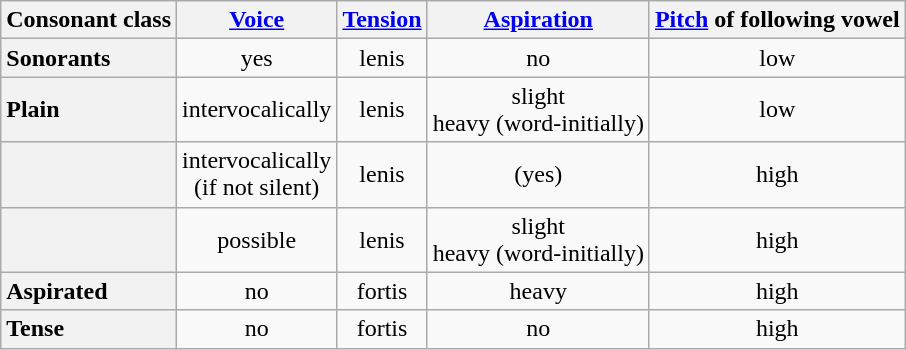<table class="wikitable" style="text-align: center;">
<tr>
<th>Consonant class</th>
<th><a href='#'>Voice</a></th>
<th><a href='#'>Tension</a></th>
<th><a href='#'>Aspiration</a></th>
<th><a href='#'>Pitch</a> of following vowel</th>
</tr>
<tr>
<th style="text-align: left;">Sonorants<br> </th>
<td>yes</td>
<td>lenis</td>
<td>no</td>
<td>low</td>
</tr>
<tr>
<th style="text-align: left;">Plain<br> </th>
<td>intervocalically</td>
<td>lenis</td>
<td>slight<br>heavy (word-initially)</td>
<td>low</td>
</tr>
<tr>
<th style="text-align: left;"> </th>
<td>intervocalically<br>(if not silent)</td>
<td>lenis</td>
<td>(yes)</td>
<td>high</td>
</tr>
<tr>
<th style="text-align: left;"> </th>
<td>possible</td>
<td>lenis</td>
<td>slight<br>heavy (word-initially)</td>
<td>high</td>
</tr>
<tr>
<th style="text-align: left;">Aspirated<br> </th>
<td>no</td>
<td>fortis</td>
<td>heavy</td>
<td>high</td>
</tr>
<tr>
<th style="text-align: left;">Tense<br> </th>
<td>no</td>
<td>fortis</td>
<td>no</td>
<td>high</td>
</tr>
</table>
